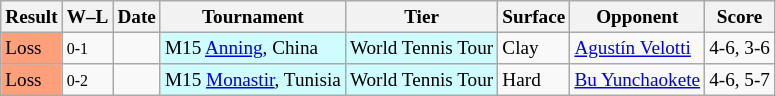<table class="sortable wikitable" style=font-size:80%>
<tr>
<th>Result</th>
<th class="unsortable">W–L</th>
<th>Date</th>
<th>Tournament</th>
<th>Tier</th>
<th>Surface</th>
<th>Opponent</th>
<th class="unsortable">Score</th>
</tr>
<tr>
<td bgcolor=FFA07A>Loss</td>
<td><small>0-1</small></td>
<td></td>
<td style="background:#cffcff;">M15 <a href='#'>Anning</a>, China</td>
<td style="background:#cffcff;">World Tennis Tour</td>
<td>Clay</td>
<td> <a href='#'>Agustín Velotti</a></td>
<td>4-6, 3-6</td>
</tr>
<tr>
<td bgcolor=FFA07A>Loss</td>
<td><small>0-2</small></td>
<td></td>
<td style="background:#cffcff;">M15 <a href='#'>Monastir</a>, Tunisia</td>
<td style="background:#cffcff;">World Tennis Tour</td>
<td>Hard</td>
<td> <a href='#'>Bu Yunchaokete</a></td>
<td>4-6, 5-7</td>
</tr>
</table>
